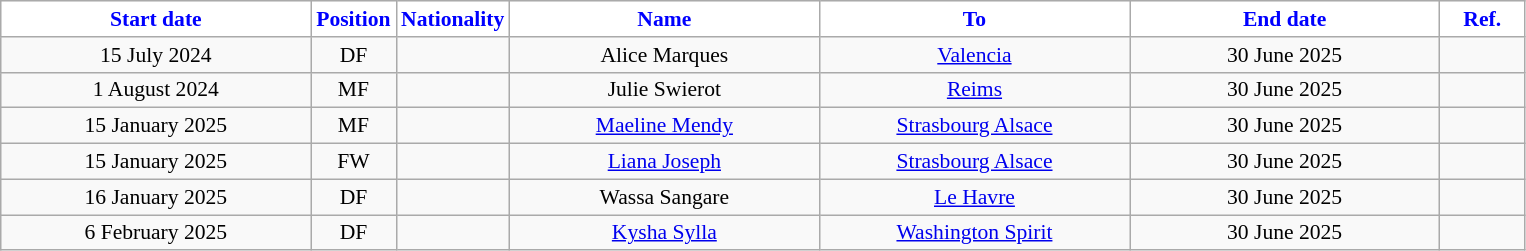<table class="wikitable" style="text-align:center; font-size:90%; ">
<tr>
<th style="background:#FFFFFF; color:blue; width:200px;">Start date</th>
<th style="background:#FFFFFF; color:blue; width:50px;">Position</th>
<th style="background:#FFFFFF; color:blue; width:50px;">Nationality</th>
<th style="background:#FFFFFF; color:blue; width:200px;">Name</th>
<th style="background:#FFFFFF; color:blue; width:200px;">To</th>
<th style="background:#FFFFFF; color:blue; width:200px;">End date</th>
<th style="background:#FFFFFF; color:blue; width:50px;">Ref.</th>
</tr>
<tr>
<td>15 July 2024</td>
<td>DF</td>
<td></td>
<td>Alice Marques</td>
<td><a href='#'>Valencia</a></td>
<td>30 June 2025</td>
<td></td>
</tr>
<tr>
<td>1 August 2024</td>
<td>MF</td>
<td></td>
<td>Julie Swierot</td>
<td><a href='#'>Reims</a></td>
<td>30 June 2025</td>
<td></td>
</tr>
<tr>
<td>15 January 2025</td>
<td>MF</td>
<td></td>
<td><a href='#'>Maeline Mendy</a></td>
<td><a href='#'>Strasbourg Alsace</a></td>
<td>30 June 2025</td>
<td></td>
</tr>
<tr>
<td>15 January 2025</td>
<td>FW</td>
<td></td>
<td><a href='#'>Liana Joseph</a></td>
<td><a href='#'>Strasbourg Alsace</a></td>
<td>30 June 2025</td>
<td></td>
</tr>
<tr>
<td>16 January 2025</td>
<td>DF</td>
<td></td>
<td>Wassa Sangare</td>
<td><a href='#'>Le Havre</a></td>
<td>30 June 2025</td>
<td></td>
</tr>
<tr>
<td>6 February 2025</td>
<td>DF</td>
<td></td>
<td><a href='#'>Kysha Sylla</a></td>
<td><a href='#'>Washington Spirit</a></td>
<td>30 June 2025</td>
<td></td>
</tr>
</table>
